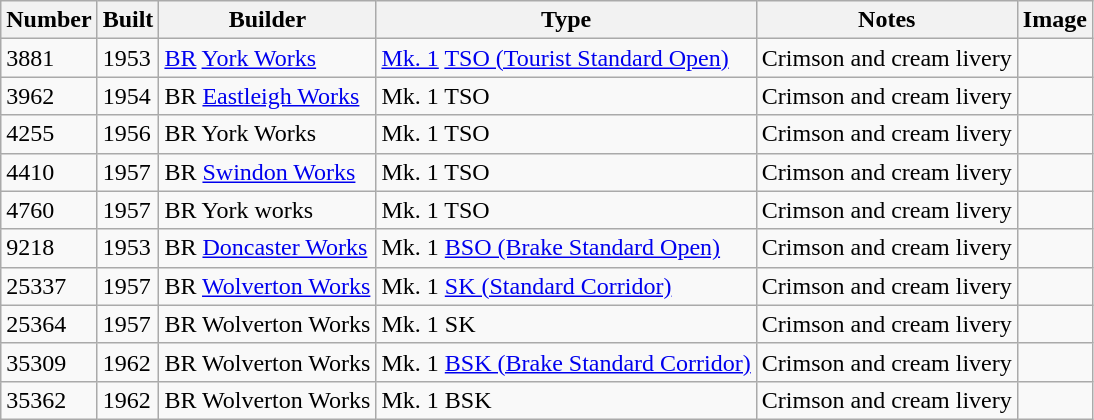<table class="wikitable sortable">
<tr>
<th>Number</th>
<th>Built</th>
<th>Builder</th>
<th>Type</th>
<th class="unsortable">Notes</th>
<th>Image</th>
</tr>
<tr>
<td>3881</td>
<td>1953</td>
<td><a href='#'>BR</a> <a href='#'>York Works</a></td>
<td><a href='#'>Mk. 1</a> <a href='#'>TSO (Tourist Standard Open)</a></td>
<td>Crimson and cream livery</td>
<td></td>
</tr>
<tr>
<td>3962</td>
<td>1954</td>
<td>BR <a href='#'>Eastleigh Works</a></td>
<td>Mk. 1 TSO</td>
<td>Crimson and cream livery</td>
<td></td>
</tr>
<tr>
<td>4255</td>
<td>1956</td>
<td>BR York Works</td>
<td>Mk. 1 TSO</td>
<td>Crimson and cream livery</td>
<td></td>
</tr>
<tr>
<td>4410</td>
<td>1957</td>
<td>BR <a href='#'>Swindon Works</a></td>
<td>Mk. 1 TSO</td>
<td>Crimson and cream livery</td>
<td></td>
</tr>
<tr>
<td>4760</td>
<td>1957</td>
<td>BR York works</td>
<td>Mk. 1 TSO</td>
<td>Crimson and cream livery</td>
<td></td>
</tr>
<tr>
<td>9218</td>
<td>1953</td>
<td>BR <a href='#'>Doncaster Works</a></td>
<td>Mk. 1 <a href='#'>BSO (Brake Standard Open)</a></td>
<td>Crimson and cream livery</td>
<td></td>
</tr>
<tr>
<td>25337</td>
<td>1957</td>
<td>BR <a href='#'>Wolverton Works</a></td>
<td>Mk. 1 <a href='#'>SK (Standard Corridor)</a></td>
<td>Crimson and cream livery</td>
<td></td>
</tr>
<tr>
<td>25364</td>
<td>1957</td>
<td>BR Wolverton Works</td>
<td>Mk. 1 SK</td>
<td>Crimson and cream livery</td>
<td></td>
</tr>
<tr>
<td>35309</td>
<td>1962</td>
<td>BR Wolverton Works</td>
<td>Mk. 1 <a href='#'>BSK (Brake Standard Corridor)</a></td>
<td>Crimson and cream livery</td>
<td></td>
</tr>
<tr>
<td>35362</td>
<td>1962</td>
<td>BR Wolverton Works</td>
<td>Mk. 1 BSK</td>
<td>Crimson and cream livery</td>
<td></td>
</tr>
</table>
